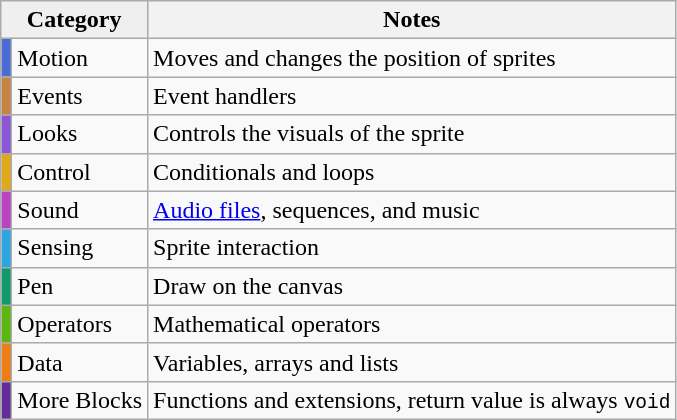<table class="wikitable" style="text-align: left">
<tr>
<th scope="col" colspan="2" style="background: #efefef;">Category</th>
<th scope="col">Notes</th>
</tr>
<tr valign="top">
<td style="background:#4a6cd4;"></td>
<td scope="row">Motion</td>
<td>Moves and changes the position of sprites</td>
</tr>
<tr>
<td style="background:#c88340;"></td>
<td scope="row">Events</td>
<td>Event handlers</td>
</tr>
<tr valign="top">
<td style="background:#8a55d7;"></td>
<td scope="row">Looks</td>
<td>Controls the visuals of the sprite</td>
</tr>
<tr>
<td style="background:#e1a91a;"></td>
<td scope="row">Control</td>
<td>Conditionals and loops</td>
</tr>
<tr valign="top">
<td style="background:#bb42c3;"></td>
<td scope="row">Sound</td>
<td><a href='#'>Audio files</a>, sequences, and music</td>
</tr>
<tr>
<td style="background:#2ca5e2;"></td>
<td scope="row">Sensing</td>
<td>Sprite interaction</td>
</tr>
<tr valign="top">
<td style="background:#0e9a6c;"></td>
<td scope="row">Pen</td>
<td>Draw on the canvas</td>
</tr>
<tr>
<td style="background:#5cb712;"></td>
<td scope="row">Operators</td>
<td>Mathematical operators</td>
</tr>
<tr valign="top">
<td style="background:#ee7d16;"></td>
<td scope="row">Data</td>
<td>Variables, arrays and lists</td>
</tr>
<tr>
<td style="background:#632d99;"></td>
<td scope="row">More Blocks</td>
<td>Functions and extensions, return value is always <code>void</code></td>
</tr>
</table>
